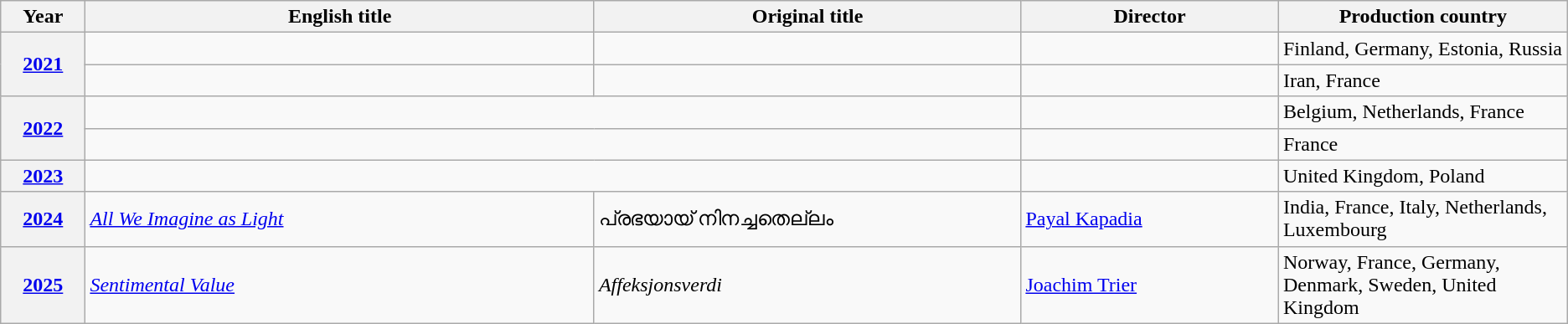<table class="wikitable unsortable">
<tr>
<th scope="col" style="width:1%;">Year</th>
<th scope="col" style="width:10%;">English title</th>
<th scope="col" style="width:8%;">Original title</th>
<th scope="col" style="width:5%;">Director</th>
<th scope="col" style="width:5%;" class="unsortable">Production country</th>
</tr>
<tr>
<th rowspan="2" style="text-align:center;"><a href='#'>2021</a></th>
<td></td>
<td></td>
<td></td>
<td>Finland, Germany, Estonia, Russia</td>
</tr>
<tr>
<td></td>
<td></td>
<td></td>
<td>Iran, France</td>
</tr>
<tr>
<th rowspan="2" style="text-align:center;"><a href='#'>2022</a></th>
<td colspan="2"></td>
<td></td>
<td>Belgium, Netherlands, France</td>
</tr>
<tr>
<td colspan="2"></td>
<td></td>
<td>France</td>
</tr>
<tr>
<th style="text-align:center;"><a href='#'>2023</a></th>
<td colspan="2"></td>
<td></td>
<td>United Kingdom, Poland</td>
</tr>
<tr>
<th><a href='#'>2024</a></th>
<td><em><a href='#'>All We Imagine as Light</a></em></td>
<td>പ്രഭയായ് നിനച്ചതെല്ലം</td>
<td><a href='#'>Payal Kapadia</a></td>
<td>India, France, Italy, Netherlands, Luxembourg</td>
</tr>
<tr>
<th><a href='#'>2025</a></th>
<td><em><a href='#'>Sentimental Value</a></em></td>
<td><em>Affeksjonsverdi</em></td>
<td><a href='#'>Joachim Trier</a></td>
<td>Norway, France, Germany, Denmark, Sweden, United Kingdom</td>
</tr>
</table>
